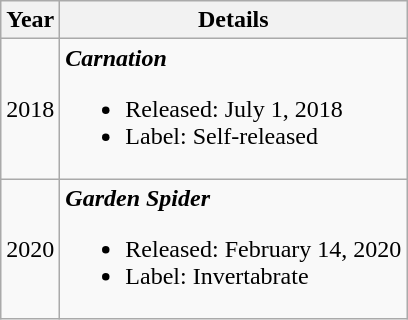<table class="wikitable">
<tr>
<th>Year</th>
<th>Details</th>
</tr>
<tr>
<td>2018</td>
<td><strong><em>Carnation</em></strong><br><ul><li>Released: July 1, 2018</li><li>Label: Self-released</li></ul></td>
</tr>
<tr>
<td>2020</td>
<td><strong><em>Garden Spider</em></strong><br><ul><li>Released: February 14, 2020</li><li>Label: Invertabrate</li></ul></td>
</tr>
</table>
